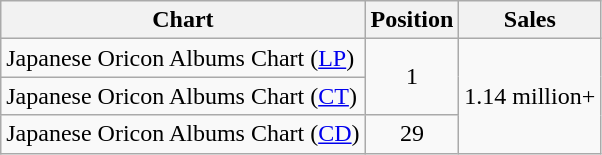<table class="wikitable" style="text-align:center;">
<tr>
<th>Chart</th>
<th>Position</th>
<th>Sales</th>
</tr>
<tr>
<td align="left">Japanese Oricon Albums Chart (<a href='#'>LP</a>)</td>
<td rowspan=2>1</td>
<td rowspan=3>1.14 million+<br></td>
</tr>
<tr>
<td align="left">Japanese Oricon Albums Chart (<a href='#'>CT</a>)</td>
</tr>
<tr>
<td align="left">Japanese Oricon Albums Chart (<a href='#'>CD</a>)</td>
<td>29</td>
</tr>
</table>
